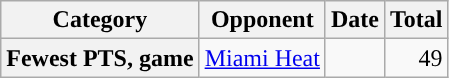<table class="wikitable">
<tr>
<th scope="col">Category</th>
<th scope="col">Opponent</th>
<th scope="col">Date</th>
<th scope="col">Total</th>
</tr>
<tr>
<th scope="row">Fewest PTS, game</th>
<td><a href='#'>Miami Heat</a></td>
<td style="text-align:right"></td>
<td style="text-align:right">49</td>
</tr>
</table>
